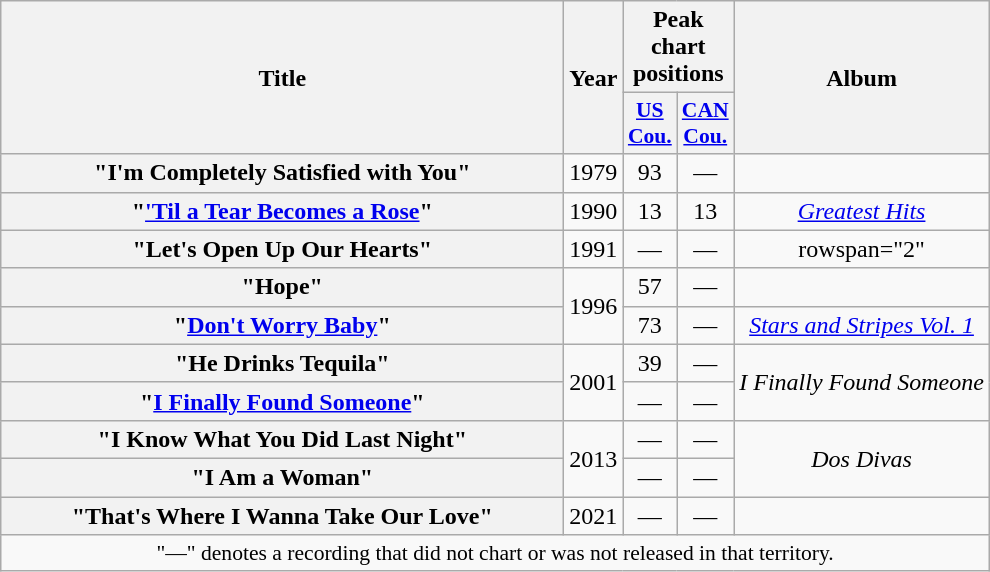<table class="wikitable plainrowheaders" style="text-align:center;" border="1">
<tr>
<th scope="col" rowspan="2" style="width:23em;">Title</th>
<th scope="col" rowspan="2">Year</th>
<th scope="col" colspan="2">Peak chart<br>positions</th>
<th scope="col" rowspan="2">Album</th>
</tr>
<tr>
<th scope="col" style="width:2em;font-size:90%;"><a href='#'>US<br>Cou.</a><br></th>
<th scope="col" style="width:2em;font-size:90%;"><a href='#'>CAN<br>Cou.</a><br></th>
</tr>
<tr>
<th scope="row">"I'm Completely Satisfied with You"<br></th>
<td>1979</td>
<td>93</td>
<td>—</td>
<td></td>
</tr>
<tr>
<th scope="row">"<a href='#'>'Til a Tear Becomes a Rose</a>"<br></th>
<td>1990</td>
<td>13</td>
<td>13</td>
<td><em><a href='#'>Greatest Hits</a></em></td>
</tr>
<tr>
<th scope="row">"Let's Open Up Our Hearts"<br></th>
<td>1991</td>
<td>—</td>
<td>—</td>
<td>rowspan="2" </td>
</tr>
<tr>
<th scope="row">"Hope"<br></th>
<td rowspan="2">1996</td>
<td>57</td>
<td>—</td>
</tr>
<tr>
<th scope="row">"<a href='#'>Don't Worry Baby</a>"<br></th>
<td>73</td>
<td>—</td>
<td><em><a href='#'>Stars and Stripes Vol. 1</a></em></td>
</tr>
<tr>
<th scope="row">"He Drinks Tequila"<br></th>
<td rowspan="2">2001</td>
<td>39</td>
<td>—</td>
<td rowspan="2"><em>I Finally Found Someone</em></td>
</tr>
<tr>
<th scope="row">"<a href='#'>I Finally Found Someone</a>"<br></th>
<td>—</td>
<td>—</td>
</tr>
<tr>
<th scope="row">"I Know What You Did Last Night"<br></th>
<td rowspan="2">2013</td>
<td>—</td>
<td>—</td>
<td rowspan="2"><em>Dos Divas</em></td>
</tr>
<tr>
<th scope="row">"I Am a Woman"<br></th>
<td>—</td>
<td>—</td>
</tr>
<tr>
<th scope="row">"That's Where I Wanna Take Our Love"<br></th>
<td>2021</td>
<td>—</td>
<td>—</td>
<td></td>
</tr>
<tr>
<td colspan="5" style="font-size:90%">"—" denotes a recording that did not chart or was not released in that territory.</td>
</tr>
</table>
